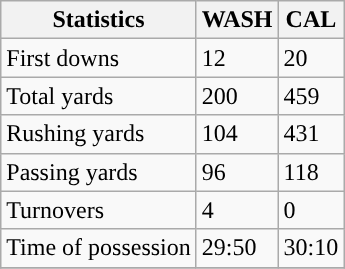<table class="wikitable" style="float: left;">
<tr>
<th>Statistics</th>
<th>WASH</th>
<th>CAL</th>
</tr>
<tr>
<td>First downs</td>
<td>12</td>
<td>20</td>
</tr>
<tr>
<td>Total yards</td>
<td>200</td>
<td>459</td>
</tr>
<tr>
<td>Rushing yards</td>
<td>104</td>
<td>431</td>
</tr>
<tr>
<td>Passing yards</td>
<td>96</td>
<td>118</td>
</tr>
<tr>
<td>Turnovers</td>
<td>4</td>
<td>0</td>
</tr>
<tr>
<td>Time of possession</td>
<td>29:50</td>
<td>30:10</td>
</tr>
<tr>
</tr>
</table>
